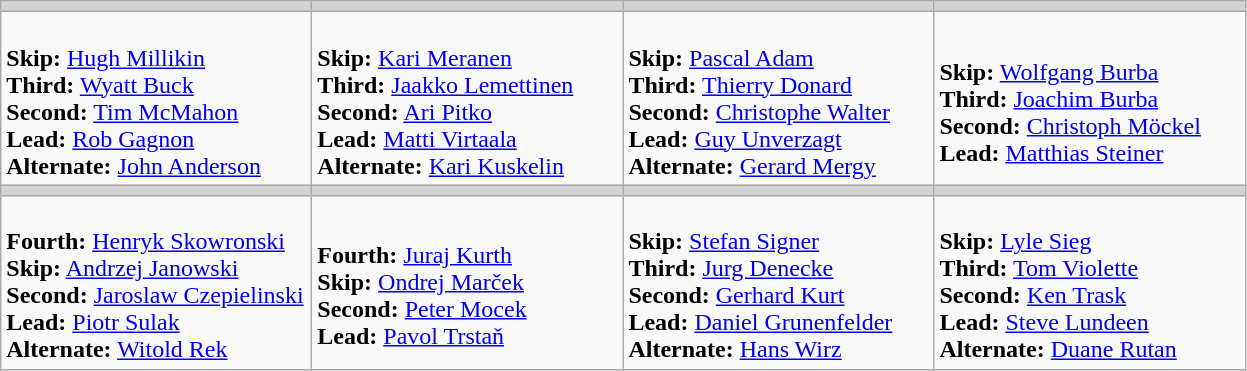<table class="wikitable">
<tr>
<th style="background: #D3D3D3;" width=200></th>
<th style="background: #D3D3D3;" width=200></th>
<th style="background: #D3D3D3;" width=200></th>
<th style="background: #D3D3D3;" width=200></th>
</tr>
<tr>
<td><br><strong>Skip:</strong> <a href='#'>Hugh Millikin</a><br>
<strong>Third:</strong> <a href='#'>Wyatt Buck</a><br>
<strong>Second:</strong> <a href='#'>Tim McMahon</a><br>
<strong>Lead:</strong> <a href='#'>Rob Gagnon</a><br>
<strong>Alternate:</strong> <a href='#'>John Anderson</a></td>
<td><br><strong>Skip:</strong> <a href='#'>Kari Meranen</a><br>
<strong>Third:</strong> <a href='#'>Jaakko Lemettinen</a><br>
<strong>Second:</strong> <a href='#'>Ari Pitko</a><br>
<strong>Lead:</strong> <a href='#'>Matti Virtaala</a><br>
<strong>Alternate:</strong> <a href='#'>Kari Kuskelin</a></td>
<td><br><strong>Skip:</strong> <a href='#'>Pascal Adam</a><br>
<strong>Third:</strong> <a href='#'>Thierry Donard</a><br>
<strong>Second:</strong> <a href='#'>Christophe Walter</a><br>
<strong>Lead:</strong> <a href='#'>Guy Unverzagt</a><br>
<strong>Alternate:</strong> <a href='#'>Gerard Mergy</a></td>
<td><br><strong>Skip:</strong> <a href='#'>Wolfgang Burba</a><br>
<strong>Third:</strong> <a href='#'>Joachim Burba</a><br>
<strong>Second:</strong> <a href='#'>Christoph Möckel</a><br>
<strong>Lead:</strong> <a href='#'>Matthias Steiner</a></td>
</tr>
<tr>
<th style="background: #D3D3D3;" width=200></th>
<th style="background: #D3D3D3;" width=200></th>
<th style="background: #D3D3D3;" width=200></th>
<th style="background: #D3D3D3;" width=200></th>
</tr>
<tr>
<td><br><strong>Fourth:</strong> <a href='#'>Henryk Skowronski</a><br>
<strong>Skip:</strong> <a href='#'>Andrzej Janowski</a><br>
<strong>Second:</strong> <a href='#'>Jaroslaw Czepielinski</a><br>
<strong>Lead:</strong> <a href='#'>Piotr Sulak</a><br>
<strong>Alternate:</strong> <a href='#'>Witold Rek</a></td>
<td><br><strong>Fourth:</strong> <a href='#'>Juraj Kurth</a><br>
<strong>Skip:</strong> <a href='#'>Ondrej Marček</a><br>
<strong>Second:</strong> <a href='#'>Peter Mocek</a><br>
<strong>Lead:</strong> <a href='#'>Pavol Trstaň</a></td>
<td><br><strong>Skip:</strong> <a href='#'>Stefan Signer</a><br>
<strong>Third:</strong> <a href='#'>Jurg Denecke</a><br>
<strong>Second:</strong> <a href='#'>Gerhard Kurt</a><br>
<strong>Lead:</strong> <a href='#'>Daniel Grunenfelder</a><br>
<strong>Alternate:</strong> <a href='#'>Hans Wirz</a></td>
<td><br><strong>Skip:</strong> <a href='#'>Lyle Sieg</a><br>
<strong>Third:</strong> <a href='#'>Tom Violette</a><br>
<strong>Second:</strong> <a href='#'>Ken Trask</a><br>
<strong>Lead:</strong> <a href='#'>Steve Lundeen</a><br>
<strong>Alternate:</strong> <a href='#'>Duane Rutan</a></td>
</tr>
</table>
